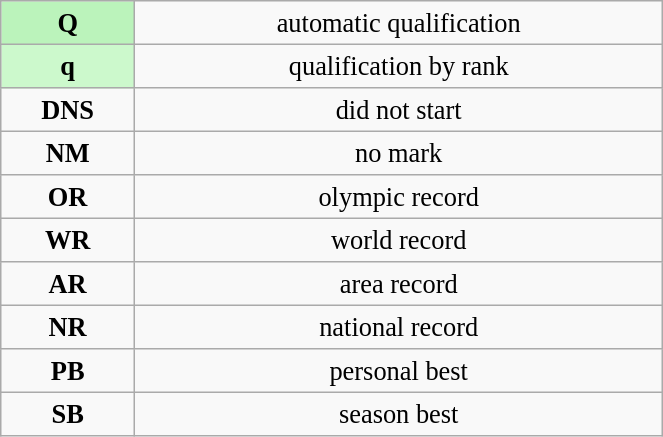<table class="wikitable" style=" text-align:center; font-size:110%;" width="35%">
<tr>
<td bgcolor="bbf3bb"><strong>Q</strong></td>
<td>automatic qualification</td>
</tr>
<tr>
<td bgcolor="ccf9cc"><strong>q</strong></td>
<td>qualification by rank</td>
</tr>
<tr>
<td><strong>DNS</strong></td>
<td>did not start</td>
</tr>
<tr>
<td><strong>NM</strong></td>
<td>no mark</td>
</tr>
<tr>
<td><strong>OR</strong></td>
<td>olympic record</td>
</tr>
<tr>
<td><strong>WR</strong></td>
<td>world record</td>
</tr>
<tr>
<td><strong>AR</strong></td>
<td>area record</td>
</tr>
<tr>
<td><strong>NR</strong></td>
<td>national record</td>
</tr>
<tr>
<td><strong>PB</strong></td>
<td>personal best</td>
</tr>
<tr>
<td><strong>SB</strong></td>
<td>season best</td>
</tr>
</table>
